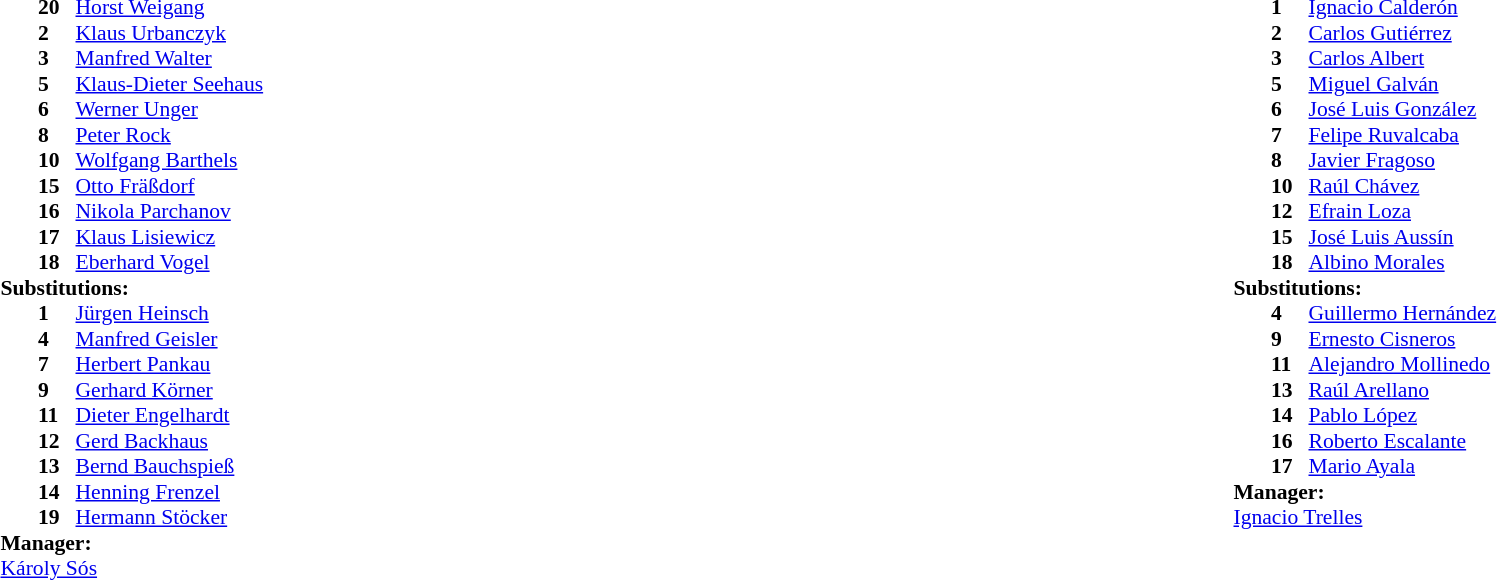<table width="100%">
<tr>
<td valign="top" width="40%"><br><table style="font-size:90%" cellspacing="0" cellpadding="0">
<tr>
<th width=25></th>
<th width=25></th>
</tr>
<tr>
<td></td>
<td><strong>20</strong></td>
<td><a href='#'>Horst Weigang</a></td>
</tr>
<tr>
<td></td>
<td><strong>2</strong></td>
<td><a href='#'>Klaus Urbanczyk</a></td>
</tr>
<tr>
<td></td>
<td><strong>3</strong></td>
<td><a href='#'>Manfred Walter</a></td>
</tr>
<tr>
<td></td>
<td><strong>5</strong></td>
<td><a href='#'>Klaus-Dieter Seehaus</a></td>
</tr>
<tr>
<td></td>
<td><strong>6</strong></td>
<td><a href='#'>Werner Unger</a></td>
</tr>
<tr>
<td></td>
<td><strong>8</strong></td>
<td><a href='#'>Peter Rock</a></td>
</tr>
<tr>
<td></td>
<td><strong>10</strong></td>
<td><a href='#'>Wolfgang Barthels</a></td>
</tr>
<tr>
<td></td>
<td><strong>15</strong></td>
<td><a href='#'>Otto Fräßdorf</a></td>
</tr>
<tr>
<td></td>
<td><strong>16</strong></td>
<td><a href='#'>Nikola Parchanov</a></td>
</tr>
<tr>
<td></td>
<td><strong>17</strong></td>
<td><a href='#'>Klaus Lisiewicz</a></td>
</tr>
<tr>
<td></td>
<td><strong>18</strong></td>
<td><a href='#'>Eberhard Vogel</a></td>
</tr>
<tr>
<td colspan=3><strong>Substitutions:</strong></td>
</tr>
<tr>
<td></td>
<td><strong>1</strong></td>
<td><a href='#'>Jürgen Heinsch</a></td>
</tr>
<tr>
<td></td>
<td><strong>4</strong></td>
<td><a href='#'>Manfred Geisler</a></td>
</tr>
<tr>
<td></td>
<td><strong>7</strong></td>
<td><a href='#'>Herbert Pankau</a></td>
</tr>
<tr>
<td></td>
<td><strong>9</strong></td>
<td><a href='#'>Gerhard Körner</a></td>
</tr>
<tr>
<td></td>
<td><strong>11</strong></td>
<td><a href='#'>Dieter Engelhardt</a></td>
</tr>
<tr>
<td></td>
<td><strong>12</strong></td>
<td><a href='#'>Gerd Backhaus</a></td>
</tr>
<tr>
<td></td>
<td><strong>13</strong></td>
<td><a href='#'>Bernd Bauchspieß</a></td>
</tr>
<tr>
<td></td>
<td><strong>14</strong></td>
<td><a href='#'>Henning Frenzel</a></td>
</tr>
<tr>
<td></td>
<td><strong>19</strong></td>
<td><a href='#'>Hermann Stöcker</a></td>
</tr>
<tr>
<td colspan=3><strong>Manager:</strong></td>
</tr>
<tr>
<td colspan=3> <a href='#'>Károly Sós</a></td>
</tr>
</table>
</td>
<td valign="top" width="50%"><br><table style="font-size:90%; margin:auto" cellspacing="0" cellpadding="0">
<tr>
<th width=25></th>
<th width=25></th>
</tr>
<tr>
<td></td>
<td><strong>1</strong></td>
<td><a href='#'>Ignacio Calderón</a></td>
</tr>
<tr>
<td></td>
<td><strong>2</strong></td>
<td><a href='#'>Carlos Gutiérrez</a></td>
</tr>
<tr>
<td></td>
<td><strong>3</strong></td>
<td><a href='#'>Carlos Albert</a></td>
</tr>
<tr>
<td></td>
<td><strong>5</strong></td>
<td><a href='#'>Miguel Galván</a></td>
</tr>
<tr>
<td></td>
<td><strong>6</strong></td>
<td><a href='#'>José Luis González</a></td>
</tr>
<tr>
<td></td>
<td><strong>7</strong></td>
<td><a href='#'>Felipe Ruvalcaba</a></td>
</tr>
<tr>
<td></td>
<td><strong>8</strong></td>
<td><a href='#'>Javier Fragoso</a></td>
</tr>
<tr>
<td></td>
<td><strong>10</strong></td>
<td><a href='#'>Raúl Chávez</a></td>
</tr>
<tr>
<td></td>
<td><strong>12</strong></td>
<td><a href='#'>Efrain Loza</a></td>
</tr>
<tr>
<td></td>
<td><strong>15</strong></td>
<td><a href='#'>José Luis Aussín</a></td>
</tr>
<tr>
<td></td>
<td><strong>18</strong></td>
<td><a href='#'>Albino Morales</a></td>
</tr>
<tr>
<td colspan=3><strong>Substitutions:</strong></td>
</tr>
<tr>
<td></td>
<td><strong>4</strong></td>
<td><a href='#'>Guillermo Hernández</a></td>
</tr>
<tr>
<td></td>
<td><strong>9</strong></td>
<td><a href='#'>Ernesto Cisneros</a></td>
</tr>
<tr>
<td></td>
<td><strong>11</strong></td>
<td><a href='#'>Alejandro Mollinedo</a></td>
</tr>
<tr>
<td></td>
<td><strong>13</strong></td>
<td><a href='#'>Raúl Arellano</a></td>
</tr>
<tr>
<td></td>
<td><strong>14</strong></td>
<td><a href='#'>Pablo López</a></td>
</tr>
<tr>
<td></td>
<td><strong>16</strong></td>
<td><a href='#'>Roberto Escalante</a></td>
</tr>
<tr>
<td></td>
<td><strong>17</strong></td>
<td><a href='#'>Mario Ayala</a></td>
</tr>
<tr>
<td colspan=3><strong>Manager:</strong></td>
</tr>
<tr>
<td colspan=3> <a href='#'>Ignacio Trelles</a></td>
</tr>
</table>
</td>
</tr>
</table>
